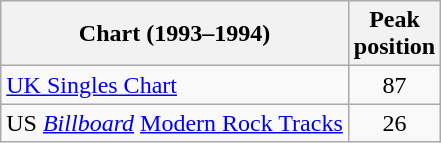<table class="wikitable sortable">
<tr>
<th>Chart (1993–1994)</th>
<th>Peak<br>position</th>
</tr>
<tr>
<td><a href='#'>UK Singles Chart</a></td>
<td style="text-align:center;">87</td>
</tr>
<tr>
<td>US <em><a href='#'>Billboard</a></em> <a href='#'>Modern Rock Tracks</a></td>
<td style="text-align:center;">26</td>
</tr>
</table>
